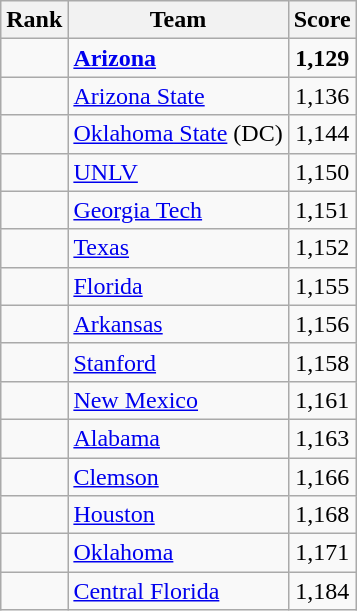<table class="wikitable sortable" style="text-align:center">
<tr>
<th dat-sort-type=number>Rank</th>
<th>Team</th>
<th>Score</th>
</tr>
<tr>
<td></td>
<td align=left><strong><a href='#'>Arizona</a></strong></td>
<td><strong>1,129</strong></td>
</tr>
<tr>
<td></td>
<td align=left><a href='#'>Arizona State</a></td>
<td>1,136</td>
</tr>
<tr>
<td></td>
<td align=left><a href='#'>Oklahoma State</a> (DC)</td>
<td>1,144</td>
</tr>
<tr>
<td></td>
<td align=left><a href='#'>UNLV</a></td>
<td>1,150</td>
</tr>
<tr>
<td></td>
<td align=left><a href='#'>Georgia Tech</a></td>
<td>1,151</td>
</tr>
<tr>
<td></td>
<td align=left><a href='#'>Texas</a></td>
<td>1,152</td>
</tr>
<tr>
<td></td>
<td align=left><a href='#'>Florida</a></td>
<td>1,155</td>
</tr>
<tr>
<td></td>
<td align=left><a href='#'>Arkansas</a></td>
<td>1,156</td>
</tr>
<tr>
<td></td>
<td align=left><a href='#'>Stanford</a></td>
<td>1,158</td>
</tr>
<tr>
<td></td>
<td align=left><a href='#'>New Mexico</a></td>
<td>1,161</td>
</tr>
<tr>
<td></td>
<td align=left><a href='#'>Alabama</a></td>
<td>1,163</td>
</tr>
<tr>
<td></td>
<td align=left><a href='#'>Clemson</a></td>
<td>1,166</td>
</tr>
<tr>
<td></td>
<td align=left><a href='#'>Houston</a></td>
<td>1,168</td>
</tr>
<tr>
<td></td>
<td align=left><a href='#'>Oklahoma</a></td>
<td>1,171</td>
</tr>
<tr>
<td></td>
<td align=left><a href='#'>Central Florida</a></td>
<td>1,184</td>
</tr>
</table>
